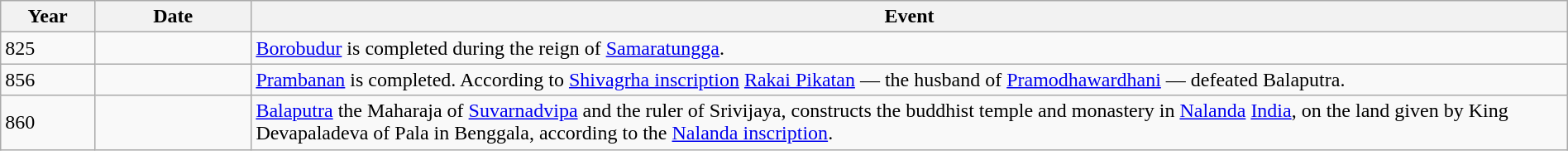<table class="wikitable" width="100%">
<tr>
<th style="width:6%">Year</th>
<th style="width:10%">Date</th>
<th>Event</th>
</tr>
<tr>
<td>825</td>
<td></td>
<td><a href='#'>Borobudur</a> is completed during the reign of <a href='#'>Samaratungga</a>.</td>
</tr>
<tr>
<td>856</td>
<td></td>
<td><a href='#'>Prambanan</a> is completed. According to <a href='#'>Shivagrha inscription</a> <a href='#'>Rakai Pikatan</a> — the husband of <a href='#'>Pramodhawardhani</a> — defeated Balaputra.</td>
</tr>
<tr>
<td>860</td>
<td></td>
<td><a href='#'>Balaputra</a> the Maharaja of <a href='#'>Suvarnadvipa</a> and the ruler of Srivijaya, constructs the buddhist temple and monastery in <a href='#'>Nalanda</a> <a href='#'>India</a>, on the land given by King Devapaladeva of Pala in Benggala, according to the <a href='#'>Nalanda inscription</a>.</td>
</tr>
</table>
